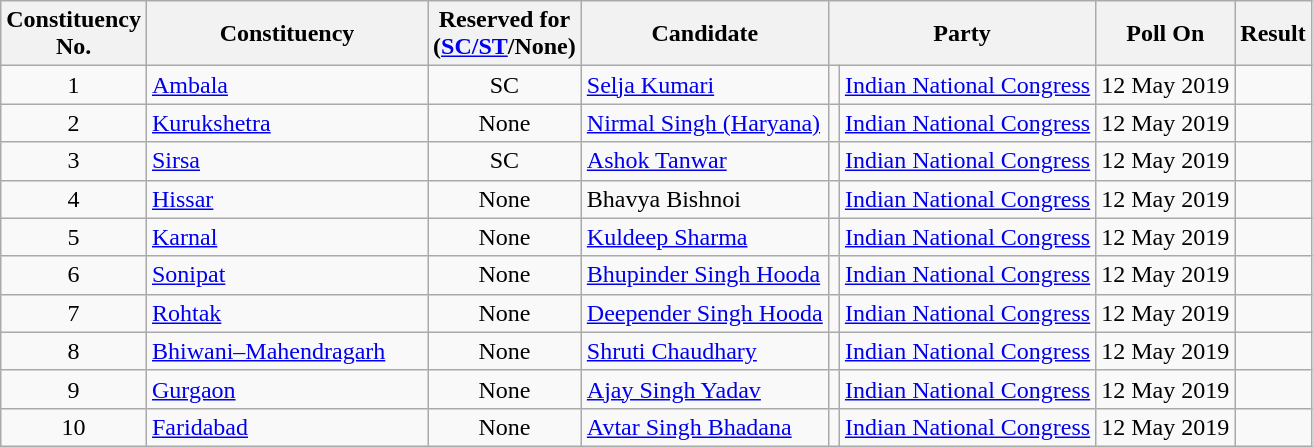<table class="wikitable sortable">
<tr>
<th>Constituency <br> No.</th>
<th style="width:180px;">Constituency</th>
<th>Reserved for<br>(<a href='#'>SC/ST</a>/None)</th>
<th>Candidate</th>
<th colspan="2">Party</th>
<th>Poll On</th>
<th>Result</th>
</tr>
<tr>
<td style="text-align:center;">1</td>
<td><a href='#'>Ambala</a></td>
<td style="text-align:center;">SC</td>
<td><a href='#'>Selja Kumari</a></td>
<td bgcolor=></td>
<td><a href='#'>Indian National Congress</a></td>
<td style="text-align:center;">12 May 2019</td>
<td></td>
</tr>
<tr>
<td style="text-align:center;">2</td>
<td><a href='#'>Kurukshetra</a></td>
<td style="text-align:center;">None</td>
<td><a href='#'>Nirmal Singh (Haryana)</a></td>
<td bgcolor=></td>
<td><a href='#'>Indian National Congress</a></td>
<td style="text-align:center;">12 May 2019</td>
<td></td>
</tr>
<tr>
<td style="text-align:center;">3</td>
<td><a href='#'>Sirsa</a></td>
<td style="text-align:center;">SC</td>
<td><a href='#'>Ashok Tanwar</a></td>
<td bgcolor=></td>
<td><a href='#'>Indian National Congress</a></td>
<td style="text-align:center;">12 May 2019</td>
<td></td>
</tr>
<tr>
<td style="text-align:center;">4</td>
<td><a href='#'>Hissar</a></td>
<td style="text-align:center;">None</td>
<td>Bhavya Bishnoi</td>
<td bgcolor=></td>
<td><a href='#'>Indian National Congress</a></td>
<td style="text-align:center;">12 May 2019</td>
<td></td>
</tr>
<tr>
<td style="text-align:center;">5</td>
<td><a href='#'>Karnal</a></td>
<td style="text-align:center;">None</td>
<td><a href='#'>Kuldeep Sharma</a></td>
<td bgcolor=></td>
<td><a href='#'>Indian National Congress</a></td>
<td style="text-align:center;">12 May 2019</td>
<td></td>
</tr>
<tr>
<td style="text-align:center;">6</td>
<td><a href='#'>Sonipat</a></td>
<td style="text-align:center;">None</td>
<td><a href='#'>Bhupinder Singh Hooda</a></td>
<td bgcolor=></td>
<td><a href='#'>Indian National Congress</a></td>
<td style="text-align:center;">12 May 2019</td>
<td></td>
</tr>
<tr>
<td style="text-align:center;">7</td>
<td><a href='#'>Rohtak</a></td>
<td style="text-align:center;">None</td>
<td><a href='#'>Deepender Singh Hooda</a></td>
<td bgcolor=></td>
<td><a href='#'>Indian National Congress</a></td>
<td style="text-align:center;">12 May 2019</td>
<td></td>
</tr>
<tr>
<td style="text-align:center;">8</td>
<td><a href='#'>Bhiwani–Mahendragarh</a></td>
<td style="text-align:center;">None</td>
<td><a href='#'>Shruti Chaudhary</a></td>
<td bgcolor=></td>
<td><a href='#'>Indian National Congress</a></td>
<td style="text-align:center;">12 May 2019</td>
<td></td>
</tr>
<tr>
<td style="text-align:center;">9</td>
<td><a href='#'>Gurgaon</a></td>
<td style="text-align:center;">None</td>
<td><a href='#'>Ajay Singh Yadav</a></td>
<td bgcolor=></td>
<td><a href='#'>Indian National Congress</a></td>
<td style="text-align:center;">12 May 2019</td>
<td></td>
</tr>
<tr>
<td style="text-align:center;">10</td>
<td><a href='#'>Faridabad</a></td>
<td style="text-align:center;">None</td>
<td><a href='#'>Avtar Singh Bhadana</a></td>
<td bgcolor=></td>
<td><a href='#'>Indian National Congress</a></td>
<td style="text-align:center;">12 May 2019</td>
<td></td>
</tr>
</table>
